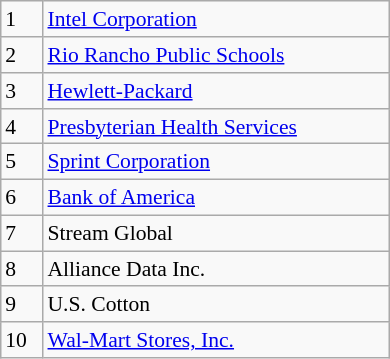<table class="wikitable" style="font-size: 90%; border: 1px solid #999; float: right; margin-left: 1em; width: 260px;">
<tr>
<td>1</td>
<td style="text-align: left;"><a href='#'>Intel Corporation</a></td>
</tr>
<tr>
<td>2</td>
<td style="text-align: left;"><a href='#'>Rio Rancho Public Schools</a></td>
</tr>
<tr>
<td>3</td>
<td style="text-align: left;"><a href='#'>Hewlett-Packard</a></td>
</tr>
<tr>
<td>4</td>
<td style="text-align: left;"><a href='#'>Presbyterian Health Services</a></td>
</tr>
<tr>
<td>5</td>
<td style="text-align: left;"><a href='#'>Sprint Corporation</a></td>
</tr>
<tr>
<td>6</td>
<td style="text-align: left;"><a href='#'>Bank of America</a></td>
</tr>
<tr>
<td>7</td>
<td style="text-align: left;">Stream Global</td>
</tr>
<tr>
<td>8</td>
<td style="text-align: left;">Alliance Data Inc.</td>
</tr>
<tr>
<td>9</td>
<td style="text-align: left;">U.S. Cotton</td>
</tr>
<tr>
<td>10</td>
<td style="text-align: left;"><a href='#'>Wal-Mart Stores, Inc.</a></td>
</tr>
</table>
